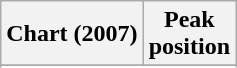<table class="wikitable sortable plainrowheaders" style="text-align:center">
<tr>
<th scope="col">Chart (2007)</th>
<th scope="col">Peak<br>position</th>
</tr>
<tr>
</tr>
<tr>
</tr>
<tr>
</tr>
<tr>
</tr>
<tr>
</tr>
</table>
